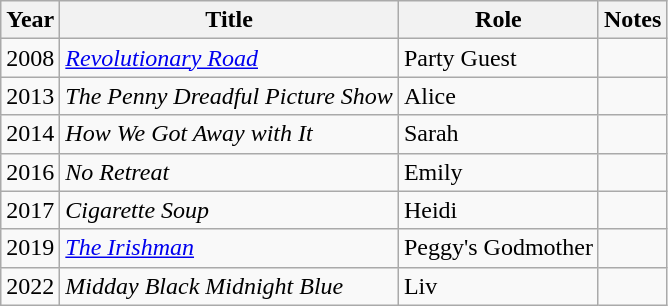<table class="wikitable sortable">
<tr>
<th>Year</th>
<th>Title</th>
<th>Role</th>
<th class="unsortable">Notes</th>
</tr>
<tr>
<td>2008</td>
<td><em><a href='#'>Revolutionary Road</a></em></td>
<td>Party Guest</td>
<td></td>
</tr>
<tr>
<td>2013</td>
<td><em>The Penny Dreadful Picture Show</em></td>
<td>Alice</td>
<td></td>
</tr>
<tr>
<td>2014</td>
<td><em>How We Got Away with It</em></td>
<td>Sarah</td>
<td></td>
</tr>
<tr>
<td>2016</td>
<td><em>No Retreat </em></td>
<td>Emily</td>
<td></td>
</tr>
<tr>
<td>2017</td>
<td><em>Cigarette Soup</em></td>
<td>Heidi</td>
<td></td>
</tr>
<tr>
<td>2019</td>
<td><em><a href='#'>The Irishman</a></em></td>
<td>Peggy's Godmother</td>
<td></td>
</tr>
<tr>
<td>2022</td>
<td><em>Midday Black Midnight Blue</em></td>
<td>Liv</td>
<td></td>
</tr>
</table>
